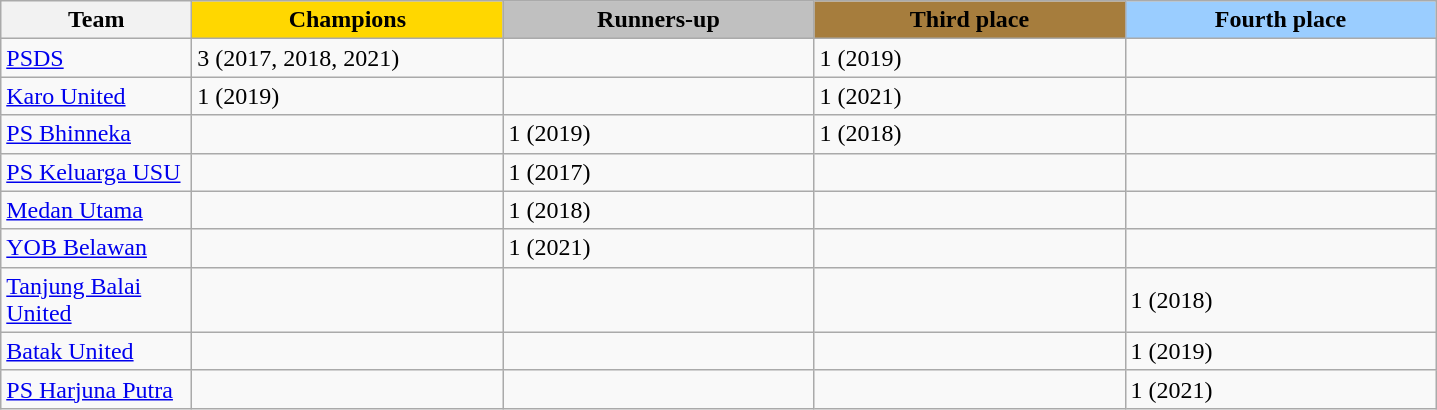<table class="wikitable sortable">
<tr>
<th width=120px>Team</th>
<th width=200px style="background:gold;">Champions</th>
<th width=200px style="background:silver;">Runners-up</th>
<th width=200px style="background:#a67d3d;">Third place</th>
<th width=200px style="background:#9acdff;">Fourth place</th>
</tr>
<tr>
<td><a href='#'>PSDS</a></td>
<td>3 (2017, 2018, 2021)</td>
<td></td>
<td>1 (2019)</td>
<td></td>
</tr>
<tr>
<td><a href='#'>Karo United</a></td>
<td>1 (2019)</td>
<td></td>
<td>1 (2021)</td>
<td></td>
</tr>
<tr>
<td><a href='#'>PS Bhinneka</a></td>
<td></td>
<td>1 (2019)</td>
<td>1 (2018)</td>
<td></td>
</tr>
<tr>
<td><a href='#'>PS Keluarga USU</a></td>
<td></td>
<td>1 (2017)</td>
<td></td>
<td></td>
</tr>
<tr>
<td><a href='#'>Medan Utama</a></td>
<td></td>
<td>1 (2018)</td>
<td></td>
<td></td>
</tr>
<tr>
<td><a href='#'>YOB Belawan</a></td>
<td></td>
<td>1 (2021)</td>
<td></td>
<td></td>
</tr>
<tr>
<td><a href='#'>Tanjung Balai United</a></td>
<td></td>
<td></td>
<td></td>
<td>1 (2018)</td>
</tr>
<tr>
<td><a href='#'>Batak United</a></td>
<td></td>
<td></td>
<td></td>
<td>1 (2019)</td>
</tr>
<tr>
<td><a href='#'>PS Harjuna Putra</a></td>
<td></td>
<td></td>
<td></td>
<td>1 (2021)</td>
</tr>
</table>
